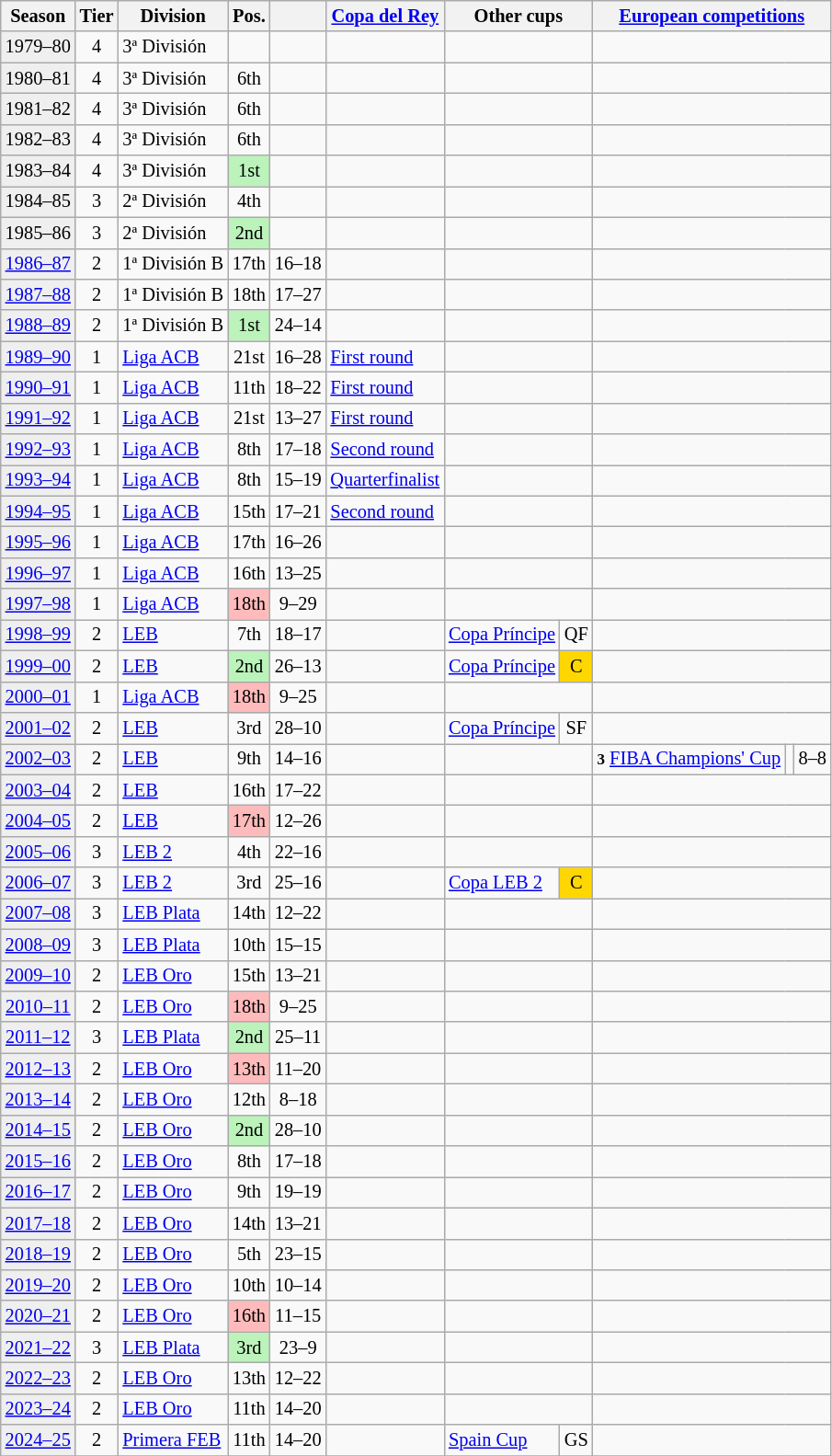<table class="wikitable" style="font-size:85%; text-align:center">
<tr>
<th>Season</th>
<th>Tier</th>
<th>Division</th>
<th>Pos.</th>
<th></th>
<th><a href='#'>Copa del Rey</a></th>
<th colspan=2>Other cups</th>
<th colspan=3><a href='#'>European competitions</a></th>
</tr>
<tr>
<td bgcolor=#efefef>1979–80</td>
<td>4</td>
<td align=left>3ª División</td>
<td></td>
<td></td>
<td></td>
<td colspan=2></td>
<td colspan=3></td>
</tr>
<tr>
<td bgcolor=#efefef>1980–81</td>
<td>4</td>
<td align=left>3ª División</td>
<td>6th</td>
<td></td>
<td></td>
<td colspan=2></td>
<td colspan=3></td>
</tr>
<tr>
<td bgcolor=#efefef>1981–82</td>
<td>4</td>
<td align=left>3ª División</td>
<td>6th</td>
<td></td>
<td></td>
<td colspan=2></td>
<td colspan=3></td>
</tr>
<tr>
<td bgcolor=#efefef>1982–83</td>
<td>4</td>
<td align=left>3ª División</td>
<td>6th</td>
<td></td>
<td></td>
<td colspan=2></td>
<td colspan=3></td>
</tr>
<tr>
<td bgcolor=#efefef>1983–84</td>
<td>4</td>
<td align=left>3ª División</td>
<td bgcolor=#BBF3BB>1st</td>
<td></td>
<td></td>
<td colspan=2></td>
<td colspan=3></td>
</tr>
<tr>
<td bgcolor=#efefef>1984–85</td>
<td>3</td>
<td align=left>2ª División</td>
<td>4th</td>
<td></td>
<td></td>
<td colspan=2></td>
<td colspan=3></td>
</tr>
<tr>
<td bgcolor=#efefef>1985–86</td>
<td>3</td>
<td align=left>2ª División</td>
<td bgcolor=#BBF3BB>2nd</td>
<td></td>
<td></td>
<td colspan=2></td>
<td colspan=3></td>
</tr>
<tr>
<td bgcolor=#efefef><a href='#'>1986–87</a></td>
<td>2</td>
<td align=left>1ª División B</td>
<td>17th</td>
<td>16–18</td>
<td></td>
<td colspan=2></td>
<td colspan=3></td>
</tr>
<tr>
<td bgcolor=#efefef><a href='#'>1987–88</a></td>
<td>2</td>
<td align=left>1ª División B</td>
<td>18th</td>
<td>17–27</td>
<td></td>
<td colspan=2></td>
<td colspan=3></td>
</tr>
<tr>
<td bgcolor=#efefef><a href='#'>1988–89</a></td>
<td>2</td>
<td align=left>1ª División B</td>
<td bgcolor=#BBF3BB>1st</td>
<td>24–14</td>
<td></td>
<td colspan=2></td>
<td colspan=3></td>
</tr>
<tr>
<td bgcolor=#efefef><a href='#'>1989–90</a></td>
<td>1</td>
<td align=left><a href='#'>Liga ACB</a></td>
<td>21st</td>
<td>16–28</td>
<td align=left><a href='#'>First round</a></td>
<td colspan=2></td>
<td colspan=3></td>
</tr>
<tr>
<td bgcolor=#efefef><a href='#'>1990–91</a></td>
<td>1</td>
<td align=left><a href='#'>Liga ACB</a></td>
<td>11th</td>
<td>18–22</td>
<td align=left><a href='#'>First round</a></td>
<td colspan=2></td>
<td colspan=3></td>
</tr>
<tr>
<td bgcolor=#efefef><a href='#'>1991–92</a></td>
<td>1</td>
<td align=left><a href='#'>Liga ACB</a></td>
<td>21st</td>
<td>13–27</td>
<td align=left><a href='#'>First round</a></td>
<td colspan=2></td>
<td colspan=3></td>
</tr>
<tr>
<td bgcolor=#efefef><a href='#'>1992–93</a></td>
<td>1</td>
<td align=left><a href='#'>Liga ACB</a></td>
<td>8th</td>
<td>17–18</td>
<td align=left><a href='#'>Second round</a></td>
<td colspan=2></td>
<td colspan=3></td>
</tr>
<tr>
<td bgcolor=#efefef><a href='#'>1993–94</a></td>
<td>1</td>
<td align=left><a href='#'>Liga ACB</a></td>
<td>8th</td>
<td>15–19</td>
<td align=left><a href='#'>Quarterfinalist</a></td>
<td colspan=2></td>
<td colspan=3></td>
</tr>
<tr>
<td bgcolor=#efefef><a href='#'>1994–95</a></td>
<td>1</td>
<td align=left><a href='#'>Liga ACB</a></td>
<td>15th</td>
<td>17–21</td>
<td align=left><a href='#'>Second round</a></td>
<td colspan=2></td>
<td colspan=3></td>
</tr>
<tr>
<td bgcolor=#efefef><a href='#'>1995–96</a></td>
<td>1</td>
<td align=left><a href='#'>Liga ACB</a></td>
<td>17th</td>
<td>16–26</td>
<td></td>
<td colspan=2></td>
<td colspan=3></td>
</tr>
<tr>
<td bgcolor=#efefef><a href='#'>1996–97</a></td>
<td>1</td>
<td align=left><a href='#'>Liga ACB</a></td>
<td>16th</td>
<td>13–25</td>
<td></td>
<td colspan=2></td>
<td colspan=3></td>
</tr>
<tr>
<td bgcolor=#efefef><a href='#'>1997–98</a></td>
<td>1</td>
<td align=left><a href='#'>Liga ACB</a></td>
<td bgcolor=#FFBBBB>18th</td>
<td>9–29</td>
<td></td>
<td colspan=2></td>
<td colspan=3></td>
</tr>
<tr>
<td bgcolor=#efefef><a href='#'>1998–99</a></td>
<td>2</td>
<td align=left><a href='#'>LEB</a></td>
<td>7th</td>
<td>18–17</td>
<td></td>
<td align=left><a href='#'>Copa Príncipe</a></td>
<td>QF</td>
<td colspan=3></td>
</tr>
<tr>
<td bgcolor=#efefef><a href='#'>1999–00</a></td>
<td>2</td>
<td align=left><a href='#'>LEB</a></td>
<td bgcolor=#BBF3BB>2nd</td>
<td>26–13</td>
<td></td>
<td align=left><a href='#'>Copa Príncipe</a></td>
<td bgcolor=gold>C</td>
<td colspan=3></td>
</tr>
<tr>
<td bgcolor=#efefef><a href='#'>2000–01</a></td>
<td>1</td>
<td align=left><a href='#'>Liga ACB</a></td>
<td bgcolor=#FFBBBB>18th</td>
<td>9–25</td>
<td></td>
<td colspan=2></td>
<td colspan=3></td>
</tr>
<tr>
<td bgcolor=#efefef><a href='#'>2001–02</a></td>
<td>2</td>
<td align=left><a href='#'>LEB</a></td>
<td>3rd</td>
<td>28–10</td>
<td></td>
<td align=left><a href='#'>Copa Príncipe</a></td>
<td>SF</td>
<td colspan=3></td>
</tr>
<tr>
<td bgcolor=#efefef><a href='#'>2002–03</a></td>
<td>2</td>
<td align=left><a href='#'>LEB</a></td>
<td>9th</td>
<td>14–16</td>
<td></td>
<td colspan=2></td>
<td align=left><small><strong>3</strong></small> <a href='#'>FIBA Champions' Cup</a></td>
<td></td>
<td>8–8</td>
</tr>
<tr>
<td bgcolor=#efefef><a href='#'>2003–04</a></td>
<td>2</td>
<td align=left><a href='#'>LEB</a></td>
<td>16th</td>
<td>17–22</td>
<td></td>
<td colspan=2></td>
<td colspan=3></td>
</tr>
<tr>
<td bgcolor=#efefef><a href='#'>2004–05</a></td>
<td>2</td>
<td align=left><a href='#'>LEB</a></td>
<td bgcolor=#FFBBBB>17th</td>
<td>12–26</td>
<td></td>
<td colspan=2></td>
<td colspan=3></td>
</tr>
<tr>
<td bgcolor=#efefef><a href='#'>2005–06</a></td>
<td>3</td>
<td align=left><a href='#'>LEB 2</a></td>
<td>4th</td>
<td>22–16</td>
<td></td>
<td colspan=2></td>
<td colspan=3></td>
</tr>
<tr>
<td bgcolor=#efefef><a href='#'>2006–07</a></td>
<td>3</td>
<td align=left><a href='#'>LEB 2</a></td>
<td>3rd</td>
<td>25–16</td>
<td></td>
<td align=left><a href='#'>Copa LEB 2</a></td>
<td bgcolor=gold>C</td>
<td colspan=3></td>
</tr>
<tr>
<td bgcolor=#efefef><a href='#'>2007–08</a></td>
<td>3</td>
<td align=left><a href='#'>LEB Plata</a></td>
<td>14th</td>
<td>12–22</td>
<td></td>
<td colspan=2></td>
<td colspan=3></td>
</tr>
<tr>
<td bgcolor=#efefef><a href='#'>2008–09</a></td>
<td>3</td>
<td align=left><a href='#'>LEB Plata</a></td>
<td>10th</td>
<td>15–15</td>
<td></td>
<td colspan=2></td>
<td colspan=3></td>
</tr>
<tr>
<td bgcolor=#efefef><a href='#'>2009–10</a></td>
<td>2</td>
<td align=left><a href='#'>LEB Oro</a></td>
<td>15th</td>
<td>13–21</td>
<td></td>
<td colspan=2></td>
<td colspan=3></td>
</tr>
<tr>
<td bgcolor=#efefef><a href='#'>2010–11</a></td>
<td>2</td>
<td align=left><a href='#'>LEB Oro</a></td>
<td bgcolor=#FFBBBB>18th</td>
<td>9–25</td>
<td></td>
<td colspan=2></td>
<td colspan=3></td>
</tr>
<tr>
<td bgcolor=#efefef><a href='#'>2011–12</a></td>
<td>3</td>
<td align=left><a href='#'>LEB Plata</a></td>
<td bgcolor=#BBF3BB>2nd</td>
<td>25–11</td>
<td></td>
<td colspan=2></td>
<td colspan=3></td>
</tr>
<tr>
<td bgcolor=#efefef><a href='#'>2012–13</a></td>
<td>2</td>
<td align=left><a href='#'>LEB Oro</a></td>
<td bgcolor=#FFBBBB>13th</td>
<td>11–20</td>
<td></td>
<td colspan=2></td>
<td colspan=3></td>
</tr>
<tr>
<td bgcolor=#efefef><a href='#'>2013–14</a></td>
<td>2</td>
<td align=left><a href='#'>LEB Oro</a></td>
<td>12th</td>
<td>8–18</td>
<td></td>
<td colspan=2></td>
<td colspan=3></td>
</tr>
<tr>
<td bgcolor=#efefef><a href='#'>2014–15</a></td>
<td>2</td>
<td align=left><a href='#'>LEB Oro</a></td>
<td bgcolor=#BBF3BB>2nd</td>
<td>28–10</td>
<td></td>
<td colspan=2></td>
<td colspan=3></td>
</tr>
<tr>
<td bgcolor=#efefef><a href='#'>2015–16</a></td>
<td>2</td>
<td align=left><a href='#'>LEB Oro</a></td>
<td>8th</td>
<td>17–18</td>
<td></td>
<td colspan=2></td>
<td colspan=3></td>
</tr>
<tr>
<td bgcolor=#efefef><a href='#'>2016–17</a></td>
<td>2</td>
<td align=left><a href='#'>LEB Oro</a></td>
<td>9th</td>
<td>19–19</td>
<td></td>
<td colspan=2></td>
<td colspan=3></td>
</tr>
<tr>
<td bgcolor=#efefef><a href='#'>2017–18</a></td>
<td>2</td>
<td align=left><a href='#'>LEB Oro</a></td>
<td>14th</td>
<td>13–21</td>
<td></td>
<td colspan=2></td>
<td colspan=3></td>
</tr>
<tr>
<td bgcolor=#efefef><a href='#'>2018–19</a></td>
<td>2</td>
<td align=left><a href='#'>LEB Oro</a></td>
<td>5th</td>
<td>23–15</td>
<td></td>
<td colspan=2></td>
<td colspan=3></td>
</tr>
<tr>
<td bgcolor=#efefef><a href='#'>2019–20</a></td>
<td>2</td>
<td align=left><a href='#'>LEB Oro</a></td>
<td>10th</td>
<td>10–14</td>
<td></td>
<td colspan=2></td>
<td colspan=3></td>
</tr>
<tr>
<td bgcolor=#efefef><a href='#'>2020–21</a></td>
<td>2</td>
<td align=left><a href='#'>LEB Oro</a></td>
<td bgcolor=#FFBBBB>16th</td>
<td>11–15</td>
<td></td>
<td colspan=2></td>
<td colspan=3></td>
</tr>
<tr>
<td bgcolor=#efefef><a href='#'>2021–22</a></td>
<td>3</td>
<td align=left><a href='#'>LEB Plata</a></td>
<td bgcolor=#BBF3BB>3rd</td>
<td>23–9</td>
<td></td>
<td colspan=2></td>
<td colspan=3></td>
</tr>
<tr>
<td bgcolor=#efefef><a href='#'>2022–23</a></td>
<td>2</td>
<td align=left><a href='#'>LEB Oro</a></td>
<td>13th</td>
<td>12–22</td>
<td></td>
<td colspan=2></td>
<td colspan=3></td>
</tr>
<tr>
<td bgcolor=#efefef><a href='#'>2023–24</a></td>
<td>2</td>
<td align=left><a href='#'>LEB Oro</a></td>
<td>11th</td>
<td>14–20</td>
<td></td>
<td colspan=2></td>
<td colspan=3></td>
</tr>
<tr>
<td bgcolor=#efefef><a href='#'>2024–25</a></td>
<td>2</td>
<td align=left><a href='#'>Primera FEB</a></td>
<td>11th</td>
<td>14–20</td>
<td></td>
<td align=left><a href='#'>Spain Cup</a></td>
<td>GS</td>
<td colspan=3></td>
</tr>
<tr>
</tr>
</table>
